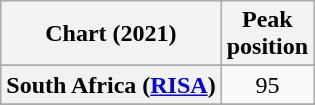<table class="wikitable sortable plainrowheaders" style="text-align:center">
<tr>
<th scope="col">Chart (2021)</th>
<th scope="col">Peak<br>position</th>
</tr>
<tr>
</tr>
<tr>
<th scope="row">South Africa (<a href='#'>RISA</a>)</th>
<td>95</td>
</tr>
<tr>
</tr>
</table>
